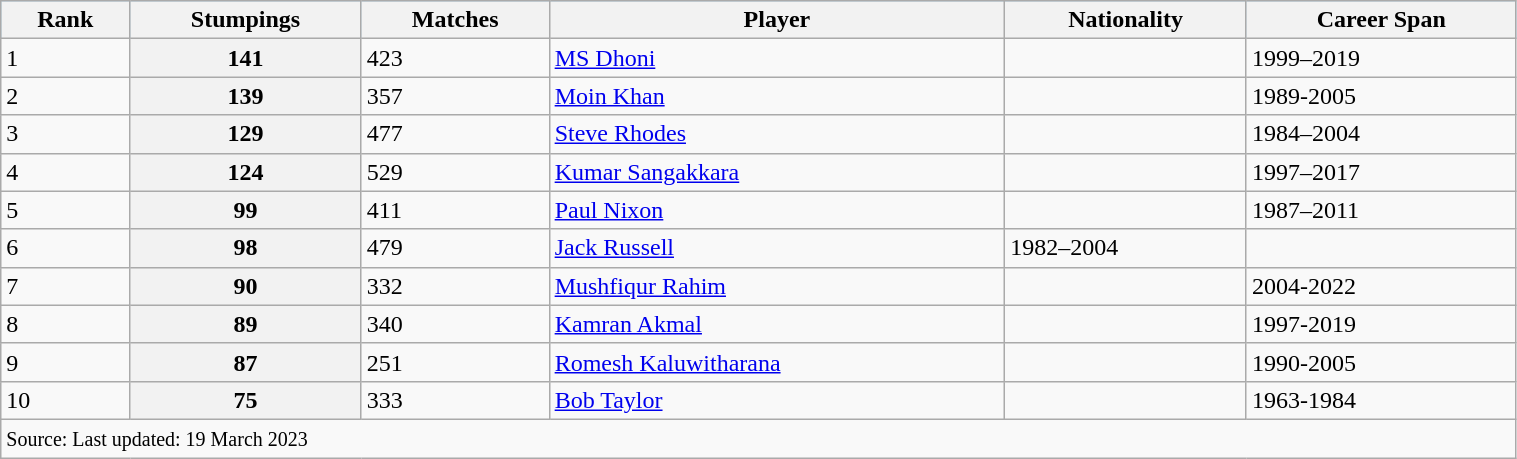<table class="wikitable" width=80%>
<tr bgcolor=#87cefa>
<th>Rank</th>
<th>Stumpings</th>
<th>Matches</th>
<th>Player</th>
<th>Nationality</th>
<th>Career Span</th>
</tr>
<tr>
<td>1</td>
<th>141</th>
<td>423</td>
<td><a href='#'>MS Dhoni</a></td>
<td></td>
<td>1999–2019</td>
</tr>
<tr>
<td>2</td>
<th>139</th>
<td>357</td>
<td><a href='#'>Moin Khan</a></td>
<td></td>
<td>1989-2005</td>
</tr>
<tr>
<td>3</td>
<th>129</th>
<td>477</td>
<td><a href='#'>Steve Rhodes</a></td>
<td></td>
<td>1984–2004</td>
</tr>
<tr>
<td>4</td>
<th>124</th>
<td>529</td>
<td><a href='#'>Kumar Sangakkara</a></td>
<td></td>
<td>1997–2017</td>
</tr>
<tr>
<td>5</td>
<th>99</th>
<td>411</td>
<td><a href='#'>Paul Nixon</a></td>
<td></td>
<td>1987–2011</td>
</tr>
<tr>
<td>6</td>
<th>98</th>
<td>479</td>
<td><a href='#'>Jack Russell</a></td>
<td>1982–2004</td>
</tr>
<tr>
<td>7</td>
<th>90</th>
<td>332</td>
<td><a href='#'>Mushfiqur Rahim</a></td>
<td></td>
<td>2004-2022</td>
</tr>
<tr>
<td>8</td>
<th>89</th>
<td>340</td>
<td><a href='#'>Kamran Akmal</a></td>
<td></td>
<td>1997-2019</td>
</tr>
<tr>
<td>9</td>
<th>87</th>
<td>251</td>
<td><a href='#'>Romesh Kaluwitharana</a></td>
<td></td>
<td>1990-2005</td>
</tr>
<tr>
<td>10</td>
<th>75</th>
<td>333</td>
<td><a href='#'>Bob Taylor</a></td>
<td></td>
<td>1963-1984</td>
</tr>
<tr>
<td colspan=7><small>Source:  Last updated: 19 March 2023</small></td>
</tr>
</table>
